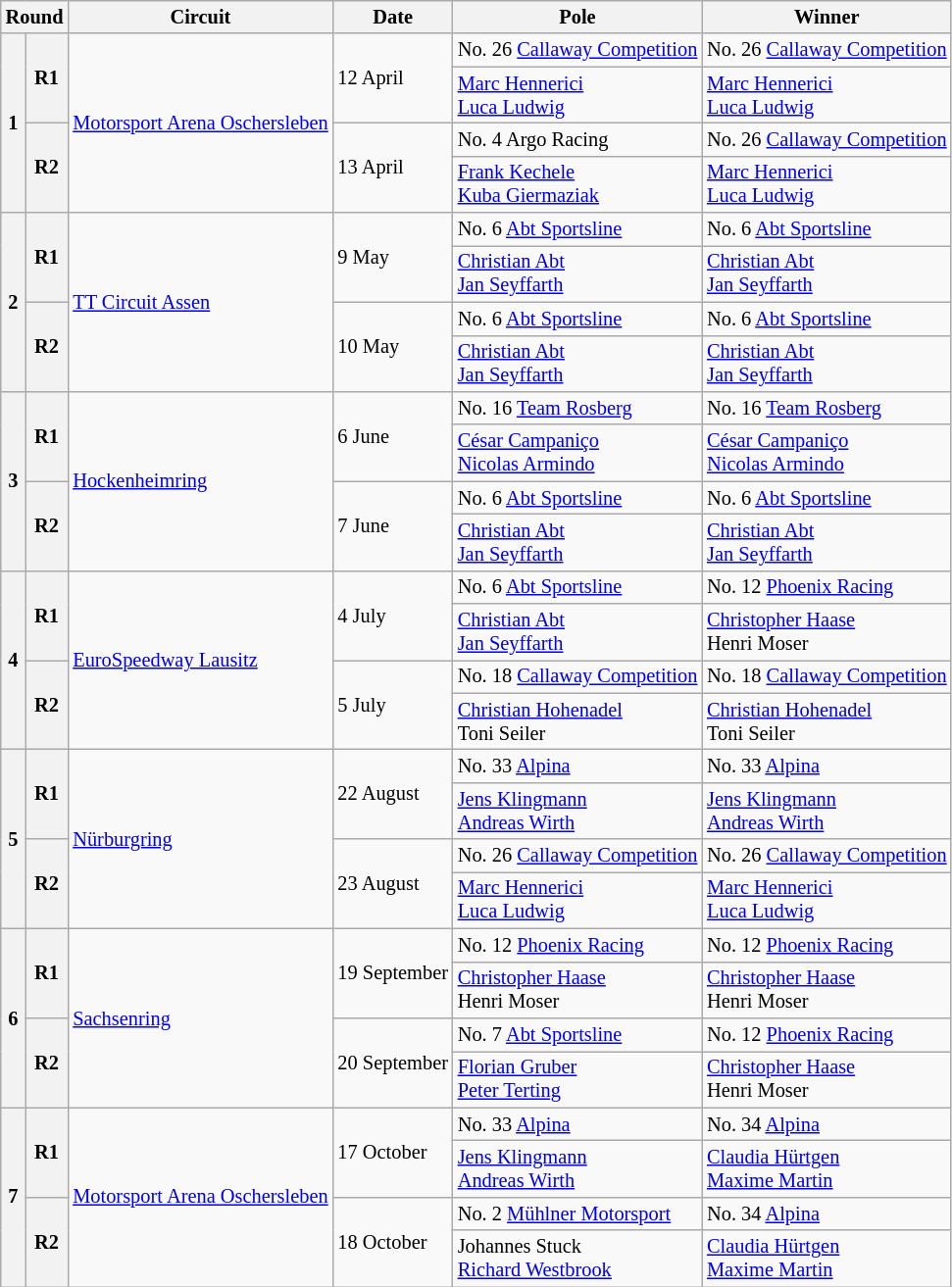<table class="wikitable" style="font-size: 85%;">
<tr>
<th colspan=2>Round</th>
<th>Circuit</th>
<th>Date</th>
<th>Pole</th>
<th>Winner</th>
</tr>
<tr>
<th rowspan=4>1</th>
<th rowspan=2>R1</th>
<td rowspan=4> <a href='#'>Motorsport Arena Oschersleben</a></td>
<td rowspan=2>12 April</td>
<td>No. 26 <a href='#'>Callaway Competition</a></td>
<td>No. 26 <a href='#'>Callaway Competition</a></td>
</tr>
<tr>
<td> <a href='#'>Marc Hennerici</a><br> <a href='#'>Luca Ludwig</a></td>
<td> <a href='#'>Marc Hennerici</a><br> <a href='#'>Luca Ludwig</a></td>
</tr>
<tr>
<th rowspan=2>R2</th>
<td rowspan=2>13 April</td>
<td>No. 4 Argo Racing</td>
<td>No. 26 <a href='#'>Callaway Competition</a></td>
</tr>
<tr>
<td> <a href='#'>Frank Kechele</a><br> <a href='#'>Kuba Giermaziak</a></td>
<td> <a href='#'>Marc Hennerici</a><br> <a href='#'>Luca Ludwig</a></td>
</tr>
<tr>
<th rowspan=4>2</th>
<th rowspan=2>R1</th>
<td rowspan=4> <a href='#'>TT Circuit Assen</a></td>
<td rowspan=2>9 May</td>
<td>No. 6 <a href='#'>Abt Sportsline</a></td>
<td>No. 6 <a href='#'>Abt Sportsline</a></td>
</tr>
<tr>
<td> <a href='#'>Christian Abt</a><br> <a href='#'>Jan Seyffarth</a></td>
<td> <a href='#'>Christian Abt</a><br> <a href='#'>Jan Seyffarth</a></td>
</tr>
<tr>
<th rowspan=2>R2</th>
<td rowspan=2>10 May</td>
<td>No. 6 <a href='#'>Abt Sportsline</a></td>
<td>No. 6 <a href='#'>Abt Sportsline</a></td>
</tr>
<tr>
<td> <a href='#'>Christian Abt</a><br> <a href='#'>Jan Seyffarth</a></td>
<td> <a href='#'>Christian Abt</a><br> <a href='#'>Jan Seyffarth</a></td>
</tr>
<tr>
<th rowspan=4>3</th>
<th rowspan=2>R1</th>
<td rowspan=4> <a href='#'>Hockenheimring</a></td>
<td rowspan=2>6 June</td>
<td>No. 16 <a href='#'>Team Rosberg</a></td>
<td>No. 16 <a href='#'>Team Rosberg</a></td>
</tr>
<tr>
<td> <a href='#'>César Campaniço</a><br> <a href='#'>Nicolas Armindo</a></td>
<td> <a href='#'>César Campaniço</a><br> <a href='#'>Nicolas Armindo</a></td>
</tr>
<tr>
<th rowspan=2>R2</th>
<td rowspan=2>7 June</td>
<td>No. 6 <a href='#'>Abt Sportsline</a></td>
<td>No. 6 <a href='#'>Abt Sportsline</a></td>
</tr>
<tr>
<td> <a href='#'>Christian Abt</a><br> <a href='#'>Jan Seyffarth</a></td>
<td> <a href='#'>Christian Abt</a><br> <a href='#'>Jan Seyffarth</a></td>
</tr>
<tr>
<th rowspan=4>4</th>
<th rowspan=2>R1</th>
<td rowspan=4> <a href='#'>EuroSpeedway Lausitz</a></td>
<td rowspan=2>4 July</td>
<td>No. 6 <a href='#'>Abt Sportsline</a></td>
<td>No. 12 <a href='#'>Phoenix Racing</a></td>
</tr>
<tr>
<td> <a href='#'>Christian Abt</a><br> <a href='#'>Jan Seyffarth</a></td>
<td> <a href='#'>Christopher Haase</a><br> Henri Moser</td>
</tr>
<tr>
<th rowspan=2>R2</th>
<td rowspan=2>5 July</td>
<td>No. 18 <a href='#'>Callaway Competition</a></td>
<td>No. 18 <a href='#'>Callaway Competition</a></td>
</tr>
<tr>
<td> <a href='#'>Christian Hohenadel</a><br> Toni Seiler</td>
<td> <a href='#'>Christian Hohenadel</a><br> Toni Seiler</td>
</tr>
<tr>
<th rowspan=4>5</th>
<th rowspan=2>R1</th>
<td rowspan=4> <a href='#'>Nürburgring</a></td>
<td rowspan=2>22 August</td>
<td>No. 33 <a href='#'>Alpina</a></td>
<td>No. 33 <a href='#'>Alpina</a></td>
</tr>
<tr>
<td> <a href='#'>Jens Klingmann</a><br> <a href='#'>Andreas Wirth</a></td>
<td> <a href='#'>Jens Klingmann</a><br> <a href='#'>Andreas Wirth</a></td>
</tr>
<tr>
<th rowspan=2>R2</th>
<td rowspan=2>23 August</td>
<td>No. 26 <a href='#'>Callaway Competition</a></td>
<td>No. 26 <a href='#'>Callaway Competition</a></td>
</tr>
<tr>
<td> <a href='#'>Marc Hennerici</a><br> <a href='#'>Luca Ludwig</a></td>
<td> <a href='#'>Marc Hennerici</a><br> <a href='#'>Luca Ludwig</a></td>
</tr>
<tr>
<th rowspan=4>6</th>
<th rowspan=2>R1</th>
<td rowspan=4> <a href='#'>Sachsenring</a></td>
<td rowspan=2>19 September</td>
<td>No. 12 <a href='#'>Phoenix Racing</a></td>
<td>No. 12 <a href='#'>Phoenix Racing</a></td>
</tr>
<tr>
<td> <a href='#'>Christopher Haase</a><br> Henri Moser</td>
<td> <a href='#'>Christopher Haase</a><br> Henri Moser</td>
</tr>
<tr>
<th rowspan=2>R2</th>
<td rowspan=2>20 September</td>
<td>No. 7 <a href='#'>Abt Sportsline</a></td>
<td>No. 12 <a href='#'>Phoenix Racing</a></td>
</tr>
<tr>
<td> <a href='#'>Florian Gruber</a><br> <a href='#'>Peter Terting</a></td>
<td> <a href='#'>Christopher Haase</a><br> Henri Moser</td>
</tr>
<tr>
<th rowspan=4>7</th>
<th rowspan=2>R1</th>
<td rowspan=4> <a href='#'>Motorsport Arena Oschersleben</a></td>
<td rowspan=2>17 October</td>
<td>No. 33 <a href='#'>Alpina</a></td>
<td>No. 34 <a href='#'>Alpina</a></td>
</tr>
<tr>
<td> <a href='#'>Jens Klingmann</a><br> <a href='#'>Andreas Wirth</a></td>
<td> <a href='#'>Claudia Hürtgen</a><br> <a href='#'>Maxime Martin</a></td>
</tr>
<tr>
<th rowspan=2>R2</th>
<td rowspan=2>18 October</td>
<td>No. 2 <a href='#'>Mühlner Motorsport</a></td>
<td>No. 34 <a href='#'>Alpina</a></td>
</tr>
<tr>
<td> Johannes Stuck<br> <a href='#'>Richard Westbrook</a></td>
<td> <a href='#'>Claudia Hürtgen</a><br> <a href='#'>Maxime Martin</a></td>
</tr>
</table>
